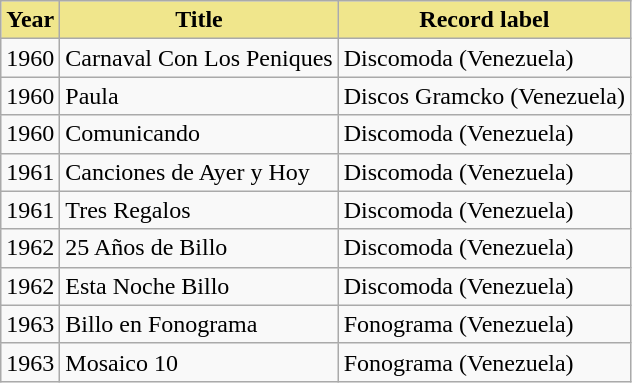<table class="wikitable">
<tr>
<td style="background:Khaki; color:black" align=center><strong>Year</strong></td>
<td style="background:Khaki; color:black" align=center><strong>Title</strong></td>
<td style="background:Khaki; color:black" align=center><strong>Record label</strong></td>
</tr>
<tr>
<td>1960</td>
<td>Carnaval Con Los Peniques</td>
<td>Discomoda (Venezuela)</td>
</tr>
<tr>
<td>1960</td>
<td>Paula</td>
<td>Discos Gramcko (Venezuela)</td>
</tr>
<tr>
<td>1960</td>
<td>Comunicando</td>
<td>Discomoda (Venezuela)</td>
</tr>
<tr>
<td>1961</td>
<td>Canciones de Ayer y Hoy</td>
<td>Discomoda (Venezuela)</td>
</tr>
<tr>
<td>1961</td>
<td>Tres Regalos</td>
<td>Discomoda (Venezuela)</td>
</tr>
<tr>
<td>1962</td>
<td>25 Años de Billo</td>
<td>Discomoda (Venezuela)</td>
</tr>
<tr>
<td>1962</td>
<td>Esta Noche Billo</td>
<td>Discomoda (Venezuela)</td>
</tr>
<tr>
<td>1963</td>
<td>Billo en Fonograma</td>
<td>Fonograma (Venezuela)</td>
</tr>
<tr>
<td>1963</td>
<td>Mosaico 10</td>
<td>Fonograma (Venezuela)</td>
</tr>
</table>
